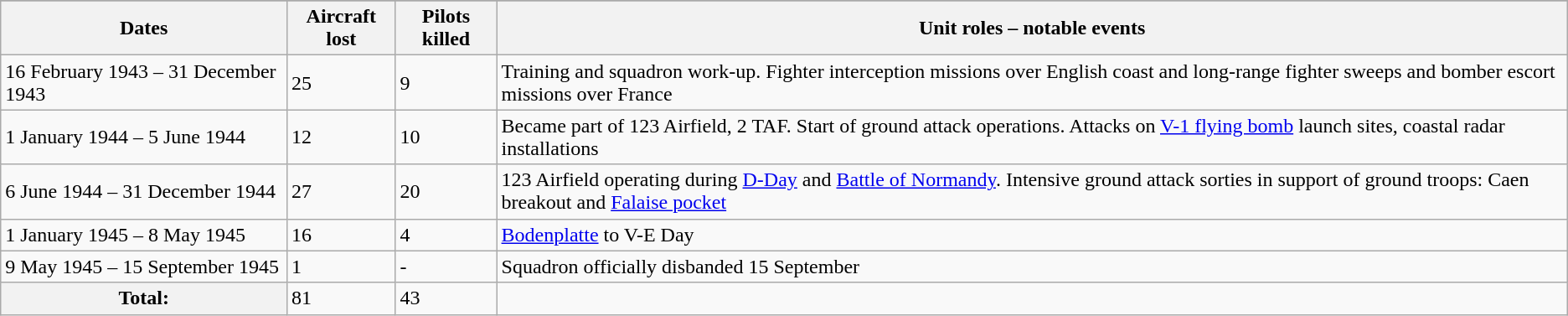<table class="wikitable">
<tr>
</tr>
<tr>
<th>Dates</th>
<th>Aircraft lost</th>
<th>Pilots killed</th>
<th>Unit roles – notable events</th>
</tr>
<tr>
<td>16 February 1943 – 31 December 1943</td>
<td>25</td>
<td>9</td>
<td>Training and squadron work-up. Fighter interception missions over English coast and long-range fighter sweeps and bomber escort missions over France</td>
</tr>
<tr>
<td>1 January 1944 – 5 June 1944</td>
<td>12</td>
<td>10</td>
<td>Became part of 123 Airfield, 2 TAF. Start of ground attack operations. Attacks on <a href='#'>V-1 flying bomb</a> launch sites, coastal radar installations</td>
</tr>
<tr>
<td>6 June 1944 – 31 December 1944</td>
<td>27</td>
<td>20</td>
<td>123 Airfield operating during <a href='#'>D-Day</a> and <a href='#'>Battle of Normandy</a>. Intensive ground attack sorties in support of ground troops: Caen breakout and <a href='#'>Falaise pocket</a></td>
</tr>
<tr>
<td>1 January 1945 – 8 May 1945</td>
<td>16</td>
<td>4</td>
<td><a href='#'>Bodenplatte</a> to V-E Day</td>
</tr>
<tr>
<td>9 May 1945 – 15 September 1945</td>
<td>1</td>
<td>-</td>
<td>Squadron officially disbanded 15 September</td>
</tr>
<tr>
<th>Total:</th>
<td>81</td>
<td>43</td>
<td></td>
</tr>
</table>
